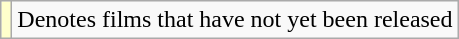<table class="wikitable">
<tr>
<td style="background:#ffc;"></td>
<td>Denotes films that have not yet been released</td>
</tr>
</table>
